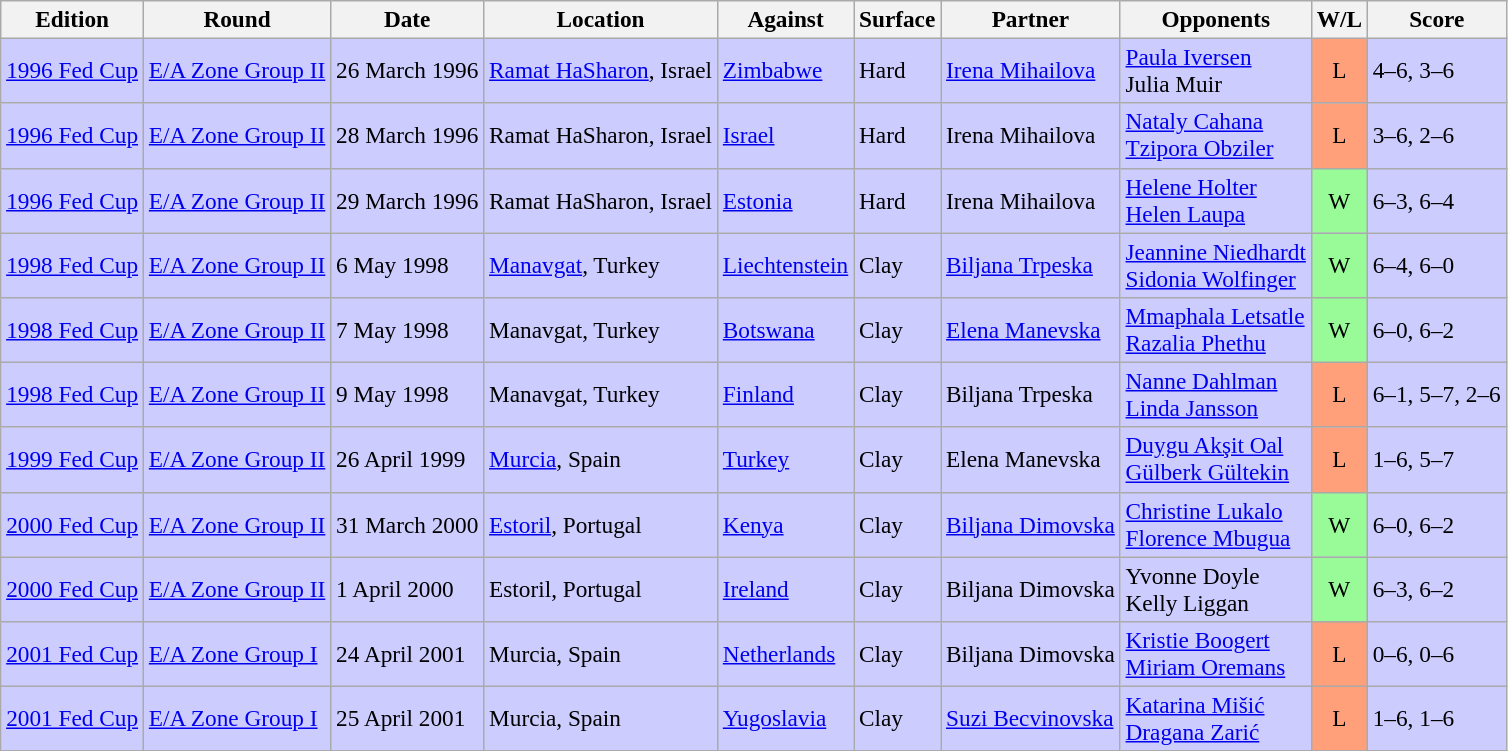<table class=wikitable style=font-size:97%>
<tr>
<th>Edition</th>
<th>Round</th>
<th>Date</th>
<th>Location</th>
<th>Against</th>
<th>Surface</th>
<th>Partner</th>
<th>Opponents</th>
<th>W/L</th>
<th>Score</th>
</tr>
<tr style="background:#ccccff;">
<td><a href='#'>1996 Fed Cup</a></td>
<td><a href='#'>E/A Zone Group II</a></td>
<td>26 March 1996</td>
<td><a href='#'>Ramat HaSharon</a>, Israel</td>
<td> <a href='#'>Zimbabwe</a></td>
<td>Hard</td>
<td> <a href='#'>Irena Mihailova</a></td>
<td> <a href='#'>Paula Iversen</a><br> Julia Muir</td>
<td style="text-align:center; background:#ffa07a;">L</td>
<td>4–6, 3–6</td>
</tr>
<tr style="background:#ccccff;">
<td><a href='#'>1996 Fed Cup</a></td>
<td><a href='#'>E/A Zone Group II</a></td>
<td>28 March 1996</td>
<td>Ramat HaSharon, Israel</td>
<td> <a href='#'>Israel</a></td>
<td>Hard</td>
<td> Irena Mihailova</td>
<td> <a href='#'>Nataly Cahana</a><br> <a href='#'>Tzipora Obziler</a></td>
<td style="text-align:center; background:#ffa07a;">L</td>
<td>3–6, 2–6</td>
</tr>
<tr style="background:#ccccff;">
<td><a href='#'>1996 Fed Cup</a></td>
<td><a href='#'>E/A Zone Group II</a></td>
<td>29 March 1996</td>
<td>Ramat HaSharon, Israel</td>
<td> <a href='#'>Estonia</a></td>
<td>Hard</td>
<td> Irena Mihailova</td>
<td> <a href='#'>Helene Holter</a><br> <a href='#'>Helen Laupa</a></td>
<td style="text-align:center; background:#98fb98;">W</td>
<td>6–3, 6–4</td>
</tr>
<tr style="background:#ccccff;">
<td><a href='#'>1998 Fed Cup</a></td>
<td><a href='#'>E/A Zone Group II</a></td>
<td>6 May 1998</td>
<td><a href='#'>Manavgat</a>, Turkey</td>
<td> <a href='#'>Liechtenstein</a></td>
<td>Clay</td>
<td> <a href='#'>Biljana Trpeska</a></td>
<td> <a href='#'>Jeannine Niedhardt</a><br> <a href='#'>Sidonia Wolfinger</a></td>
<td style="text-align:center; background:#98fb98;">W</td>
<td>6–4, 6–0</td>
</tr>
<tr style="background:#ccccff;">
<td><a href='#'>1998 Fed Cup</a></td>
<td><a href='#'>E/A Zone Group II</a></td>
<td>7 May 1998</td>
<td>Manavgat, Turkey</td>
<td> <a href='#'>Botswana</a></td>
<td>Clay</td>
<td> <a href='#'>Elena Manevska</a></td>
<td> <a href='#'>Mmaphala Letsatle</a><br> <a href='#'>Razalia Phethu</a></td>
<td style="text-align:center; background:#98fb98;">W</td>
<td>6–0, 6–2</td>
</tr>
<tr style="background:#ccccff;">
<td><a href='#'>1998 Fed Cup</a></td>
<td><a href='#'>E/A Zone Group II</a></td>
<td>9 May 1998</td>
<td>Manavgat, Turkey</td>
<td> <a href='#'>Finland</a></td>
<td>Clay</td>
<td> Biljana Trpeska</td>
<td> <a href='#'>Nanne Dahlman</a><br> <a href='#'>Linda Jansson</a></td>
<td style="text-align:center; background:#ffa07a;">L</td>
<td>6–1, 5–7, 2–6</td>
</tr>
<tr style="background:#ccccff;">
<td><a href='#'>1999 Fed Cup</a></td>
<td><a href='#'>E/A Zone Group II</a></td>
<td>26 April 1999</td>
<td><a href='#'>Murcia</a>, Spain</td>
<td> <a href='#'>Turkey</a></td>
<td>Clay</td>
<td> Elena Manevska</td>
<td> <a href='#'>Duygu Akşit Oal</a><br> <a href='#'>Gülberk Gültekin</a></td>
<td style="text-align:center; background:#ffa07a;">L</td>
<td>1–6, 5–7</td>
</tr>
<tr style="background:#ccccff;">
<td><a href='#'>2000 Fed Cup</a></td>
<td><a href='#'>E/A Zone Group II</a></td>
<td>31 March 2000</td>
<td><a href='#'>Estoril</a>, Portugal</td>
<td> <a href='#'>Kenya</a></td>
<td>Clay</td>
<td> <a href='#'>Biljana Dimovska</a></td>
<td> <a href='#'>Christine Lukalo</a><br> <a href='#'>Florence Mbugua</a></td>
<td style="text-align:center; background:#98fb98;">W</td>
<td>6–0, 6–2</td>
</tr>
<tr style="background:#ccccff;">
<td><a href='#'>2000 Fed Cup</a></td>
<td><a href='#'>E/A Zone Group II</a></td>
<td>1 April 2000</td>
<td>Estoril, Portugal</td>
<td> <a href='#'>Ireland</a></td>
<td>Clay</td>
<td> Biljana Dimovska</td>
<td> Yvonne Doyle<br> Kelly Liggan</td>
<td style="text-align:center; background:#98fb98;">W</td>
<td>6–3, 6–2</td>
</tr>
<tr style="background:#ccccff;">
<td><a href='#'>2001 Fed Cup</a></td>
<td><a href='#'>E/A Zone Group I</a></td>
<td>24 April 2001</td>
<td>Murcia, Spain</td>
<td> <a href='#'>Netherlands</a></td>
<td>Clay</td>
<td> Biljana Dimovska</td>
<td> <a href='#'>Kristie Boogert</a><br> <a href='#'>Miriam Oremans</a></td>
<td style="text-align:center; background:#ffa07a;">L</td>
<td>0–6, 0–6</td>
</tr>
<tr style="background:#ccccff;">
<td><a href='#'>2001 Fed Cup</a></td>
<td><a href='#'>E/A Zone Group I</a></td>
<td>25 April 2001</td>
<td>Murcia, Spain</td>
<td> <a href='#'>Yugoslavia</a></td>
<td>Clay</td>
<td> <a href='#'>Suzi Becvinovska</a></td>
<td> <a href='#'>Katarina Mišić</a><br> <a href='#'>Dragana Zarić</a></td>
<td style="text-align:center; background:#ffa07a;">L</td>
<td>1–6, 1–6</td>
</tr>
</table>
